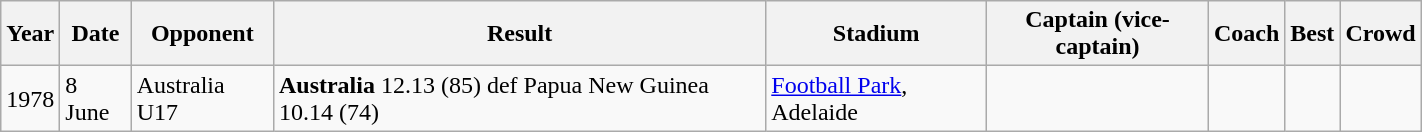<table class="wikitable sortable" style="width: 75%; margin: 0 auto 0 auto;">
<tr>
<th>Year</th>
<th>Date</th>
<th>Opponent</th>
<th>Result</th>
<th>Stadium</th>
<th>Captain (vice-captain)</th>
<th>Coach</th>
<th>Best</th>
<th>Crowd</th>
</tr>
<tr>
<td>1978</td>
<td>8 June</td>
<td>Australia U17</td>
<td> <strong>Australia</strong> 12.13 (85) def  Papua New Guinea 10.14 (74)</td>
<td><a href='#'>Football Park</a>, Adelaide</td>
<td></td>
<td></td>
<td></td>
</tr>
</table>
